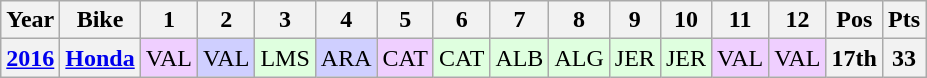<table class="wikitable" style="text-align:center">
<tr>
<th>Year</th>
<th>Bike</th>
<th>1</th>
<th>2</th>
<th>3</th>
<th>4</th>
<th>5</th>
<th>6</th>
<th>7</th>
<th>8</th>
<th>9</th>
<th>10</th>
<th>11</th>
<th>12</th>
<th>Pos</th>
<th>Pts</th>
</tr>
<tr>
<th><a href='#'>2016</a></th>
<th><a href='#'>Honda</a></th>
<td style="background:#EFCFFF;">VAL<br></td>
<td style="background:#CFCFFF;">VAL<br></td>
<td style="background:#DFFFDF;">LMS<br></td>
<td style="background:#CFCFFF;">ARA<br></td>
<td style="background:#EFCFFF;">CAT<br></td>
<td style="background:#DFFFDF;">CAT<br></td>
<td style="background:#DFFFDF;">ALB<br></td>
<td style="background:#DFFFDF;">ALG<br></td>
<td style="background:#DFFFDF;">JER<br></td>
<td style="background:#DFFFDF;">JER<br></td>
<td style="background:#EFCFFF;">VAL<br></td>
<td style="background:#EFCFFF;">VAL<br></td>
<th>17th</th>
<th>33</th>
</tr>
</table>
